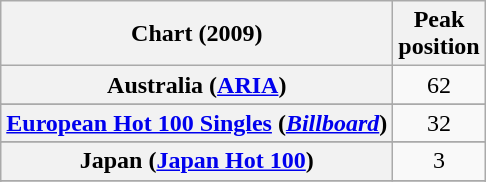<table class="wikitable sortable plainrowheaders">
<tr>
<th scope="col">Chart (2009)</th>
<th scope="col">Peak<br>position</th>
</tr>
<tr>
<th scope="row">Australia (<a href='#'>ARIA</a>)</th>
<td align="center">62</td>
</tr>
<tr>
</tr>
<tr>
</tr>
<tr>
</tr>
<tr>
</tr>
<tr>
<th scope="row"><a href='#'>European Hot 100 Singles</a> (<em><a href='#'>Billboard</a></em>)</th>
<td align="center">32</td>
</tr>
<tr>
</tr>
<tr>
</tr>
<tr>
<th scope="row">Japan (<a href='#'>Japan Hot 100</a>)</th>
<td align="center">3</td>
</tr>
<tr>
</tr>
<tr>
</tr>
<tr>
</tr>
</table>
